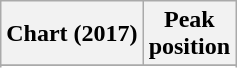<table class="wikitable sortable plainrowheaders" style="text-align:center">
<tr>
<th scope="col">Chart (2017)</th>
<th scope="col">Peak<br>position</th>
</tr>
<tr>
</tr>
<tr>
</tr>
</table>
